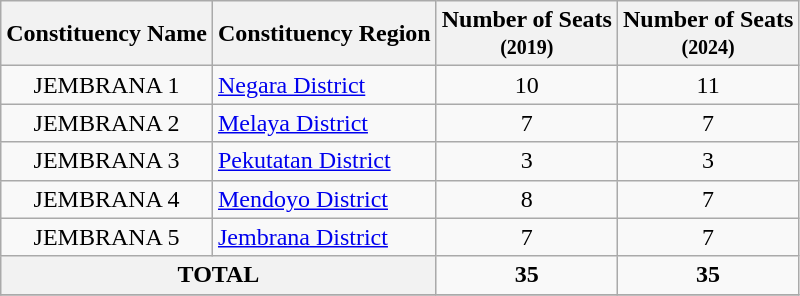<table class="wikitable">
<tr>
<th>Constituency Name</th>
<th>Constituency Region</th>
<th>Number of Seats<br><small>(2019)</small></th>
<th>Number of Seats<br><small>(2024)</small></th>
</tr>
<tr>
<td style="text-align: center;">JEMBRANA 1</td>
<td><a href='#'>Negara District</a></td>
<td style="text-align: center;">10</td>
<td style="text-align: center;"> 11</td>
</tr>
<tr>
<td style="text-align: center;">JEMBRANA 2</td>
<td><a href='#'>Melaya District</a></td>
<td style="text-align: center;">7</td>
<td style="text-align: center;"> 7</td>
</tr>
<tr>
<td style="text-align: center;">JEMBRANA 3</td>
<td><a href='#'>Pekutatan District</a></td>
<td style="text-align: center;">3</td>
<td style="text-align: center;"> 3</td>
</tr>
<tr>
<td style="text-align: center;">JEMBRANA 4</td>
<td><a href='#'>Mendoyo District</a></td>
<td style="text-align: center;">8</td>
<td style="text-align: center;"> 7</td>
</tr>
<tr>
<td style="text-align: center;">JEMBRANA 5</td>
<td><a href='#'>Jembrana District</a></td>
<td style="text-align: center;">7</td>
<td style="text-align: center;"> 7</td>
</tr>
<tr>
<th colspan=2>TOTAL</th>
<td style="text-align: center;"><strong>35</strong></td>
<td style="text-align: center;"> <strong>35</strong></td>
</tr>
<tr>
</tr>
</table>
